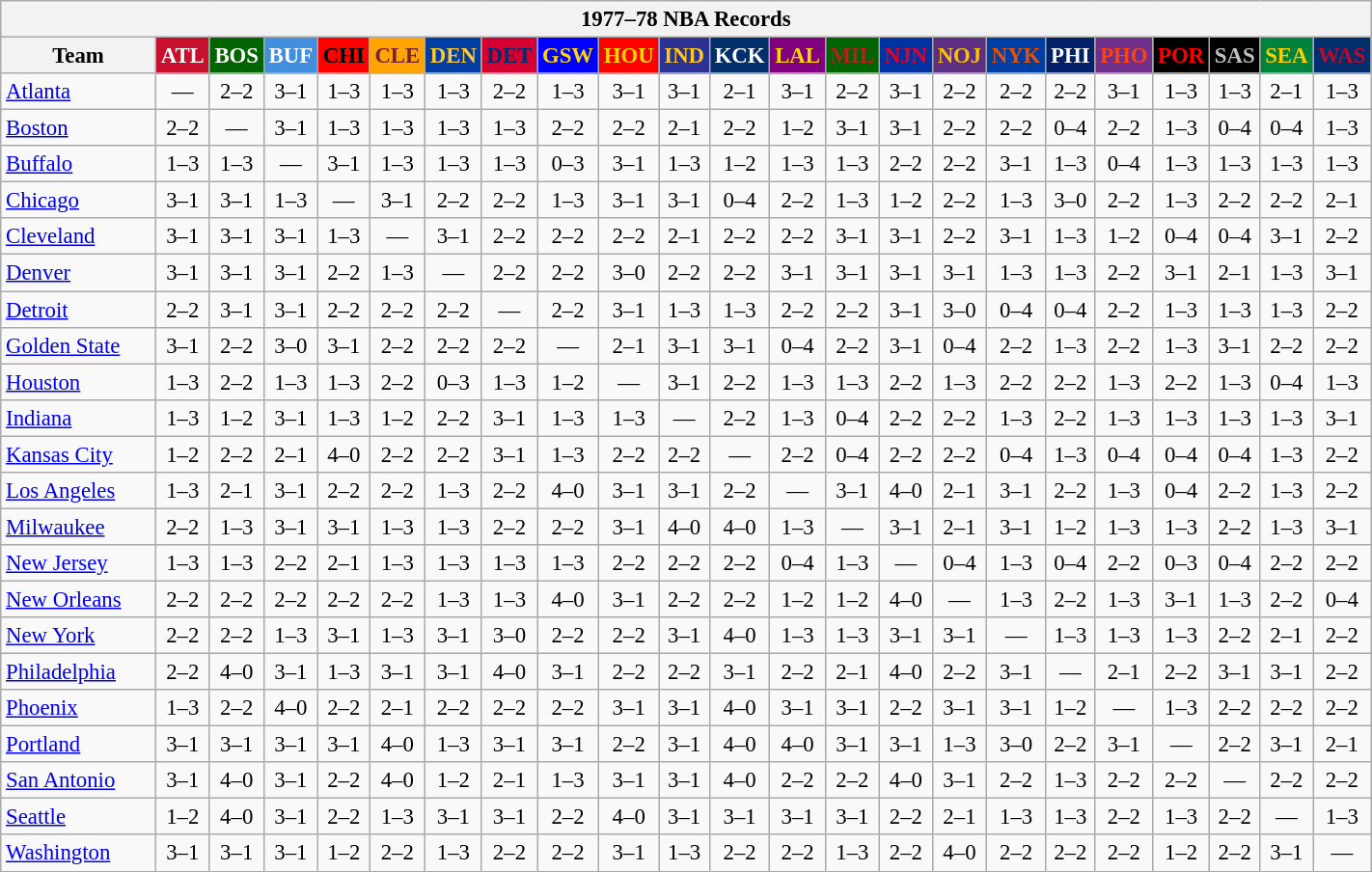<table class="wikitable" style="font-size:95%; text-align:center;">
<tr>
<th colspan=23>1977–78 NBA Records</th>
</tr>
<tr>
<th width=100>Team</th>
<th style="background:#C90F2E;color:#FFFFFF;width=35">ATL</th>
<th style="background:#006400;color:#FFFFFF;width=35">BOS</th>
<th style="background:#428FDF;color:#FFFFFF;width=35">BUF</th>
<th style="background:#FF0000;color:#000000;width=35">CHI</th>
<th style="background:#FFA402;color:#77222F;width=35">CLE</th>
<th style="background:#003EA4;color:#FDC835;width=35">DEN</th>
<th style="background:#D40032;color:#012D6C;width=35">DET</th>
<th style="background:#0000FF;color:#FFD700;width=35">GSW</th>
<th style="background:#FF0000;color:#FFD700;width=35">HOU</th>
<th style="background:#2C3294;color:#FCC624;width=35">IND</th>
<th style="background:#012F6B;color:#FFFFFF;width=35">KCK</th>
<th style="background:#800080;color:#FFD700;width=35">LAL</th>
<th style="background:#006400;color:#B22222;width=35">MIL</th>
<th style="background:#0032A1;color:#E5002B;width=35">NJN</th>
<th style="background:#5C2F83;color:#FCC200;width=35">NOJ</th>
<th style="background:#003EA4;color:#E35208;width=35">NYK</th>
<th style="background:#012268;color:#FFFFFF;width=35">PHI</th>
<th style="background:#702F8B;color:#FA4417;width=35">PHO</th>
<th style="background:#000000;color:#FF0000;width=35">POR</th>
<th style="background:#000000;color:#C0C0C0;width=35">SAS</th>
<th style="background:#00843D;color:#FFCD01;width=35">SEA</th>
<th style="background:#012F6D;color:#BA0C2F;width=35">WAS</th>
</tr>
<tr>
<td style="text-align:left;"><a href='#'>Atlanta</a></td>
<td>—</td>
<td>2–2</td>
<td>3–1</td>
<td>1–3</td>
<td>1–3</td>
<td>1–3</td>
<td>2–2</td>
<td>1–3</td>
<td>3–1</td>
<td>3–1</td>
<td>2–1</td>
<td>3–1</td>
<td>2–2</td>
<td>3–1</td>
<td>2–2</td>
<td>2–2</td>
<td>2–2</td>
<td>3–1</td>
<td>1–3</td>
<td>1–3</td>
<td>2–1</td>
<td>1–3</td>
</tr>
<tr>
<td style="text-align:left;"><a href='#'>Boston</a></td>
<td>2–2</td>
<td>—</td>
<td>3–1</td>
<td>1–3</td>
<td>1–3</td>
<td>1–3</td>
<td>1–3</td>
<td>2–2</td>
<td>2–2</td>
<td>2–1</td>
<td>2–2</td>
<td>1–2</td>
<td>3–1</td>
<td>3–1</td>
<td>2–2</td>
<td>2–2</td>
<td>0–4</td>
<td>2–2</td>
<td>1–3</td>
<td>0–4</td>
<td>0–4</td>
<td>1–3</td>
</tr>
<tr>
<td style="text-align:left;"><a href='#'>Buffalo</a></td>
<td>1–3</td>
<td>1–3</td>
<td>—</td>
<td>3–1</td>
<td>1–3</td>
<td>1–3</td>
<td>1–3</td>
<td>0–3</td>
<td>3–1</td>
<td>1–3</td>
<td>1–2</td>
<td>1–3</td>
<td>1–3</td>
<td>2–2</td>
<td>2–2</td>
<td>3–1</td>
<td>1–3</td>
<td>0–4</td>
<td>1–3</td>
<td>1–3</td>
<td>1–3</td>
<td>1–3</td>
</tr>
<tr>
<td style="text-align:left;"><a href='#'>Chicago</a></td>
<td>3–1</td>
<td>3–1</td>
<td>1–3</td>
<td>—</td>
<td>3–1</td>
<td>2–2</td>
<td>2–2</td>
<td>1–3</td>
<td>3–1</td>
<td>3–1</td>
<td>0–4</td>
<td>2–2</td>
<td>1–3</td>
<td>1–2</td>
<td>2–2</td>
<td>1–3</td>
<td>3–0</td>
<td>2–2</td>
<td>1–3</td>
<td>2–2</td>
<td>2–2</td>
<td>2–1</td>
</tr>
<tr>
<td style="text-align:left;"><a href='#'>Cleveland</a></td>
<td>3–1</td>
<td>3–1</td>
<td>3–1</td>
<td>1–3</td>
<td>—</td>
<td>3–1</td>
<td>2–2</td>
<td>2–2</td>
<td>2–2</td>
<td>2–1</td>
<td>2–2</td>
<td>2–2</td>
<td>3–1</td>
<td>3–1</td>
<td>2–2</td>
<td>3–1</td>
<td>1–3</td>
<td>1–2</td>
<td>0–4</td>
<td>0–4</td>
<td>3–1</td>
<td>2–2</td>
</tr>
<tr>
<td style="text-align:left;"><a href='#'>Denver</a></td>
<td>3–1</td>
<td>3–1</td>
<td>3–1</td>
<td>2–2</td>
<td>1–3</td>
<td>—</td>
<td>2–2</td>
<td>2–2</td>
<td>3–0</td>
<td>2–2</td>
<td>2–2</td>
<td>3–1</td>
<td>3–1</td>
<td>3–1</td>
<td>3–1</td>
<td>1–3</td>
<td>1–3</td>
<td>2–2</td>
<td>3–1</td>
<td>2–1</td>
<td>1–3</td>
<td>3–1</td>
</tr>
<tr>
<td style="text-align:left;"><a href='#'>Detroit</a></td>
<td>2–2</td>
<td>3–1</td>
<td>3–1</td>
<td>2–2</td>
<td>2–2</td>
<td>2–2</td>
<td>—</td>
<td>2–2</td>
<td>3–1</td>
<td>1–3</td>
<td>1–3</td>
<td>2–2</td>
<td>2–2</td>
<td>3–1</td>
<td>3–0</td>
<td>0–4</td>
<td>0–4</td>
<td>2–2</td>
<td>1–3</td>
<td>1–3</td>
<td>1–3</td>
<td>2–2</td>
</tr>
<tr>
<td style="text-align:left;"><a href='#'>Golden State</a></td>
<td>3–1</td>
<td>2–2</td>
<td>3–0</td>
<td>3–1</td>
<td>2–2</td>
<td>2–2</td>
<td>2–2</td>
<td>—</td>
<td>2–1</td>
<td>3–1</td>
<td>3–1</td>
<td>0–4</td>
<td>2–2</td>
<td>3–1</td>
<td>0–4</td>
<td>2–2</td>
<td>1–3</td>
<td>2–2</td>
<td>1–3</td>
<td>3–1</td>
<td>2–2</td>
<td>2–2</td>
</tr>
<tr>
<td style="text-align:left;"><a href='#'>Houston</a></td>
<td>1–3</td>
<td>2–2</td>
<td>1–3</td>
<td>1–3</td>
<td>2–2</td>
<td>0–3</td>
<td>1–3</td>
<td>1–2</td>
<td>—</td>
<td>3–1</td>
<td>2–2</td>
<td>1–3</td>
<td>1–3</td>
<td>2–2</td>
<td>1–3</td>
<td>2–2</td>
<td>2–2</td>
<td>1–3</td>
<td>2–2</td>
<td>1–3</td>
<td>0–4</td>
<td>1–3</td>
</tr>
<tr>
<td style="text-align:left;"><a href='#'>Indiana</a></td>
<td>1–3</td>
<td>1–2</td>
<td>3–1</td>
<td>1–3</td>
<td>1–2</td>
<td>2–2</td>
<td>3–1</td>
<td>1–3</td>
<td>1–3</td>
<td>—</td>
<td>2–2</td>
<td>1–3</td>
<td>0–4</td>
<td>2–2</td>
<td>2–2</td>
<td>1–3</td>
<td>2–2</td>
<td>1–3</td>
<td>1–3</td>
<td>1–3</td>
<td>1–3</td>
<td>3–1</td>
</tr>
<tr>
<td style="text-align:left;"><a href='#'>Kansas City</a></td>
<td>1–2</td>
<td>2–2</td>
<td>2–1</td>
<td>4–0</td>
<td>2–2</td>
<td>2–2</td>
<td>3–1</td>
<td>1–3</td>
<td>2–2</td>
<td>2–2</td>
<td>—</td>
<td>2–2</td>
<td>0–4</td>
<td>2–2</td>
<td>2–2</td>
<td>0–4</td>
<td>1–3</td>
<td>0–4</td>
<td>0–4</td>
<td>0–4</td>
<td>1–3</td>
<td>2–2</td>
</tr>
<tr>
<td style="text-align:left;"><a href='#'>Los Angeles</a></td>
<td>1–3</td>
<td>2–1</td>
<td>3–1</td>
<td>2–2</td>
<td>2–2</td>
<td>1–3</td>
<td>2–2</td>
<td>4–0</td>
<td>3–1</td>
<td>3–1</td>
<td>2–2</td>
<td>—</td>
<td>3–1</td>
<td>4–0</td>
<td>2–1</td>
<td>3–1</td>
<td>2–2</td>
<td>1–3</td>
<td>0–4</td>
<td>2–2</td>
<td>1–3</td>
<td>2–2</td>
</tr>
<tr>
<td style="text-align:left;"><a href='#'>Milwaukee</a></td>
<td>2–2</td>
<td>1–3</td>
<td>3–1</td>
<td>3–1</td>
<td>1–3</td>
<td>1–3</td>
<td>2–2</td>
<td>2–2</td>
<td>3–1</td>
<td>4–0</td>
<td>4–0</td>
<td>1–3</td>
<td>—</td>
<td>3–1</td>
<td>2–1</td>
<td>3–1</td>
<td>1–2</td>
<td>1–3</td>
<td>1–3</td>
<td>2–2</td>
<td>1–3</td>
<td>3–1</td>
</tr>
<tr>
<td style="text-align:left;"><a href='#'>New Jersey</a></td>
<td>1–3</td>
<td>1–3</td>
<td>2–2</td>
<td>2–1</td>
<td>1–3</td>
<td>1–3</td>
<td>1–3</td>
<td>1–3</td>
<td>2–2</td>
<td>2–2</td>
<td>2–2</td>
<td>0–4</td>
<td>1–3</td>
<td>—</td>
<td>0–4</td>
<td>1–3</td>
<td>0–4</td>
<td>2–2</td>
<td>0–3</td>
<td>0–4</td>
<td>2–2</td>
<td>2–2</td>
</tr>
<tr>
<td style="text-align:left;"><a href='#'>New Orleans</a></td>
<td>2–2</td>
<td>2–2</td>
<td>2–2</td>
<td>2–2</td>
<td>2–2</td>
<td>1–3</td>
<td>1–3</td>
<td>4–0</td>
<td>3–1</td>
<td>2–2</td>
<td>2–2</td>
<td>1–2</td>
<td>1–2</td>
<td>4–0</td>
<td>—</td>
<td>1–3</td>
<td>2–2</td>
<td>1–3</td>
<td>3–1</td>
<td>1–3</td>
<td>2–2</td>
<td>0–4</td>
</tr>
<tr>
<td style="text-align:left;"><a href='#'>New York</a></td>
<td>2–2</td>
<td>2–2</td>
<td>1–3</td>
<td>3–1</td>
<td>1–3</td>
<td>3–1</td>
<td>3–0</td>
<td>2–2</td>
<td>2–2</td>
<td>3–1</td>
<td>4–0</td>
<td>1–3</td>
<td>1–3</td>
<td>3–1</td>
<td>3–1</td>
<td>—</td>
<td>1–3</td>
<td>1–3</td>
<td>1–3</td>
<td>2–2</td>
<td>2–1</td>
<td>2–2</td>
</tr>
<tr>
<td style="text-align:left;"><a href='#'>Philadelphia</a></td>
<td>2–2</td>
<td>4–0</td>
<td>3–1</td>
<td>1–3</td>
<td>3–1</td>
<td>3–1</td>
<td>4–0</td>
<td>3–1</td>
<td>2–2</td>
<td>2–2</td>
<td>3–1</td>
<td>2–2</td>
<td>2–1</td>
<td>4–0</td>
<td>2–2</td>
<td>3–1</td>
<td>—</td>
<td>2–1</td>
<td>2–2</td>
<td>3–1</td>
<td>3–1</td>
<td>2–2</td>
</tr>
<tr>
<td style="text-align:left;"><a href='#'>Phoenix</a></td>
<td>1–3</td>
<td>2–2</td>
<td>4–0</td>
<td>2–2</td>
<td>2–1</td>
<td>2–2</td>
<td>2–2</td>
<td>2–2</td>
<td>3–1</td>
<td>3–1</td>
<td>4–0</td>
<td>3–1</td>
<td>3–1</td>
<td>2–2</td>
<td>3–1</td>
<td>3–1</td>
<td>1–2</td>
<td>—</td>
<td>1–3</td>
<td>2–2</td>
<td>2–2</td>
<td>2–2</td>
</tr>
<tr>
<td style="text-align:left;"><a href='#'>Portland</a></td>
<td>3–1</td>
<td>3–1</td>
<td>3–1</td>
<td>3–1</td>
<td>4–0</td>
<td>1–3</td>
<td>3–1</td>
<td>3–1</td>
<td>2–2</td>
<td>3–1</td>
<td>4–0</td>
<td>4–0</td>
<td>3–1</td>
<td>3–1</td>
<td>1–3</td>
<td>3–0</td>
<td>2–2</td>
<td>3–1</td>
<td>—</td>
<td>2–2</td>
<td>3–1</td>
<td>2–1</td>
</tr>
<tr>
<td style="text-align:left;"><a href='#'>San Antonio</a></td>
<td>3–1</td>
<td>4–0</td>
<td>3–1</td>
<td>2–2</td>
<td>4–0</td>
<td>1–2</td>
<td>2–1</td>
<td>1–3</td>
<td>3–1</td>
<td>3–1</td>
<td>4–0</td>
<td>2–2</td>
<td>2–2</td>
<td>4–0</td>
<td>3–1</td>
<td>2–2</td>
<td>1–3</td>
<td>2–2</td>
<td>2–2</td>
<td>—</td>
<td>2–2</td>
<td>2–2</td>
</tr>
<tr>
<td style="text-align:left;"><a href='#'>Seattle</a></td>
<td>1–2</td>
<td>4–0</td>
<td>3–1</td>
<td>2–2</td>
<td>1–3</td>
<td>3–1</td>
<td>3–1</td>
<td>2–2</td>
<td>4–0</td>
<td>3–1</td>
<td>3–1</td>
<td>3–1</td>
<td>3–1</td>
<td>2–2</td>
<td>2–1</td>
<td>1–3</td>
<td>1–3</td>
<td>2–2</td>
<td>1–3</td>
<td>2–2</td>
<td>—</td>
<td>1–3</td>
</tr>
<tr>
<td style="text-align:left;"><a href='#'>Washington</a></td>
<td>3–1</td>
<td>3–1</td>
<td>3–1</td>
<td>1–2</td>
<td>2–2</td>
<td>1–3</td>
<td>2–2</td>
<td>2–2</td>
<td>3–1</td>
<td>1–3</td>
<td>2–2</td>
<td>2–2</td>
<td>1–3</td>
<td>2–2</td>
<td>4–0</td>
<td>2–2</td>
<td>2–2</td>
<td>2–2</td>
<td>1–2</td>
<td>2–2</td>
<td>3–1</td>
<td>—</td>
</tr>
</table>
